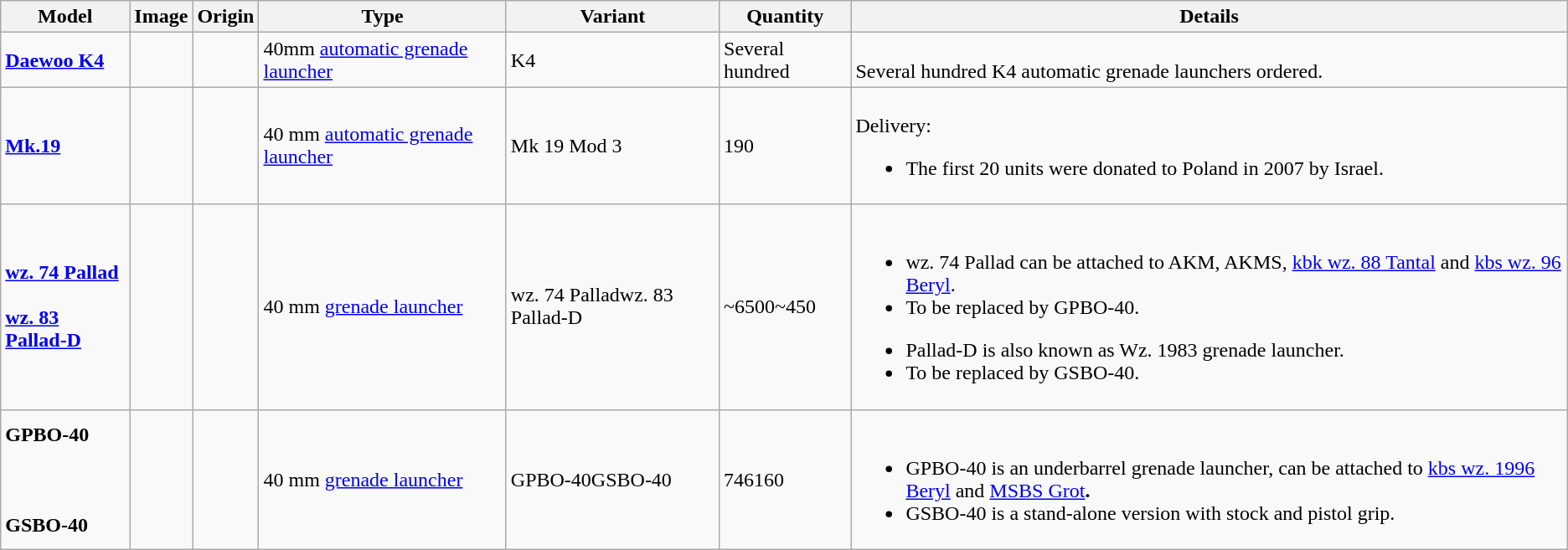<table class="wikitable">
<tr>
<th>Model</th>
<th>Image</th>
<th>Origin</th>
<th>Type</th>
<th>Variant</th>
<th>Quantity</th>
<th>Details</th>
</tr>
<tr>
<td><a href='#'><strong>Daewoo K4</strong></a></td>
<td></td>
<td><small></small></td>
<td>40mm <a href='#'>automatic grenade launcher</a></td>
<td>K4</td>
<td>Several hundred</td>
<td><br>Several hundred K4 automatic grenade launchers ordered.</td>
</tr>
<tr>
<td><a href='#'><strong>Mk.19</strong></a></td>
<td> </td>
<td><small></small></td>
<td>40 mm <a href='#'>automatic grenade launcher</a></td>
<td>Mk 19 Mod 3</td>
<td>190</td>
<td><br>Delivery:<ul><li>The first 20 units were donated to Poland in 2007 by Israel.</li></ul></td>
</tr>
<tr>
<td><strong><a href='#'>wz. 74 Pallad</a><br><br><a href='#'>wz. 83 Pallad-D</a></strong></td>
<td><br></td>
<td><small></small></td>
<td>40 mm <a href='#'>grenade launcher</a></td>
<td>wz. 74 Palladwz. 83 Pallad-D</td>
<td>~6500~450</td>
<td><br><ul><li>wz. 74 Pallad can be attached to AKM, AKMS, <a href='#'>kbk wz. 88 Tantal</a> and <a href='#'>kbs wz. 96 Beryl</a>.</li><li>To be replaced by GPBO-40.</li></ul><ul><li>Pallad-D is also known as Wz. 1983 grenade launcher.</li><li>To be replaced by GSBO-40.</li></ul></td>
</tr>
<tr>
<td><strong>GPBO-40<br><br><br><br>GSBO-40</strong></td>
<td><br></td>
<td><small></small></td>
<td>40 mm <a href='#'>grenade launcher</a></td>
<td>GPBO-40GSBO-40</td>
<td>746160</td>
<td><br><ul><li>GPBO-40 is an underbarrel grenade launcher, can be attached to <a href='#'>kbs wz. 1996 Beryl</a> and <a href='#'>MSBS Grot</a><strong>.</strong></li><li>GSBO-40 is a stand-alone version with stock and pistol grip.</li></ul></td>
</tr>
</table>
